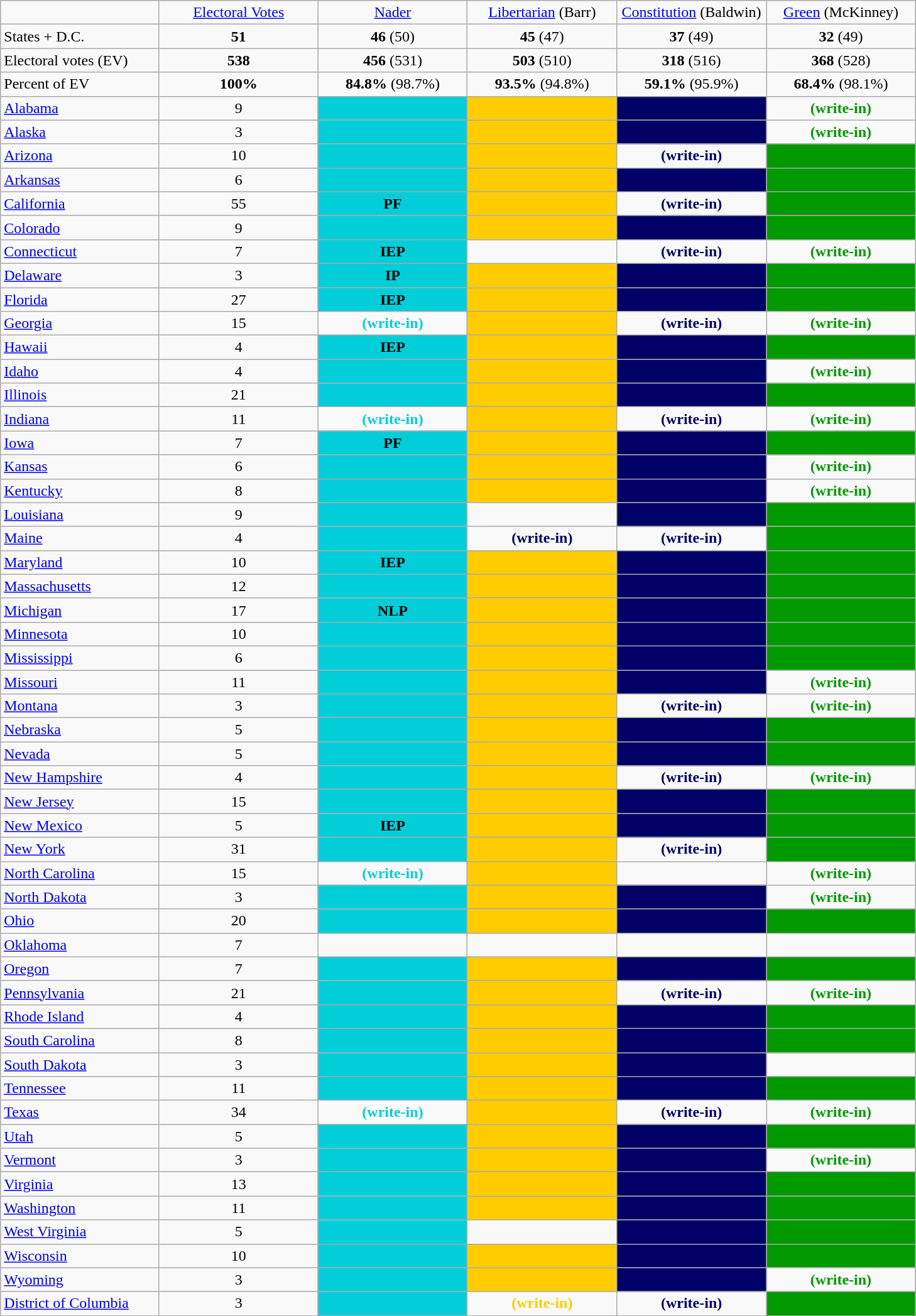<table class=wikitable>
<tr>
<td width=17%> </td>
<td style="width:17%; text-align:center;"><a href='#'>Electoral Votes</a></td>
<td style="width:16%; text-align:center;"><a href='#'>Nader</a></td>
<td style="width:16%; text-align:center;"><a href='#'>Libertarian</a> (Barr)</td>
<td style="width:16%; text-align:center;"><a href='#'>Constitution</a> (Baldwin)</td>
<td style="width:16%; text-align:center;"><a href='#'>Green</a> (McKinney)</td>
</tr>
<tr>
<td>States + D.C.</td>
<td align=center><strong>51</strong></td>
<td align=center><strong>46</strong> (50)</td>
<td align=center><strong>45</strong> (47)</td>
<td align=center><strong>37</strong> (49)</td>
<td align=center><strong>32</strong> (49)</td>
</tr>
<tr>
<td>Electoral votes (EV)</td>
<td align=center><strong>538</strong></td>
<td align=center><strong>456</strong> (531)</td>
<td align=center><strong>503</strong> (510)</td>
<td align=center><strong>318</strong> (516)</td>
<td align=center><strong>368</strong> (528)</td>
</tr>
<tr>
<td>Percent of EV</td>
<td align=center><strong>100%</strong></td>
<td align=center><strong>84.8%</strong> (98.7%)</td>
<td align=center><strong>93.5%</strong> (94.8%)</td>
<td align=center><strong>59.1%</strong> (95.9%)</td>
<td align=center><strong>68.4%</strong> (98.1%)</td>
</tr>
<tr>
<td><a href='#'>Alabama</a></td>
<td align=center>9</td>
<td style="background:#02ceda;"> </td>
<td style="background:#fc0;"> </td>
<td style="background:#006;"> </td>
<td style="color:#090; text-align:center;"><strong>(write-in)</strong></td>
</tr>
<tr>
<td><a href='#'>Alaska</a></td>
<td align=center>3</td>
<td style="background:#02ceda;"> </td>
<td style="background:#fc0;"> </td>
<td style="background:#006;"> </td>
<td style="color:#090; text-align:center;"><strong>(write-in)</strong></td>
</tr>
<tr>
<td><a href='#'>Arizona</a></td>
<td align=center>10</td>
<td style="background:#02ceda;"> </td>
<td style="background:#fc0;"> </td>
<td style="color:#006; text-align:center;"><strong>(write-in)</strong></td>
<td style="background:#090;"> </td>
</tr>
<tr>
<td><a href='#'>Arkansas</a></td>
<td align=center>6</td>
<td style="background:#02ceda;"> </td>
<td style="background:#fc0;"> </td>
<td style="background:#006;"> </td>
<td style="background:#090;"> </td>
</tr>
<tr>
<td><a href='#'>California</a></td>
<td align=center>55</td>
<td style="background:#02ceda; text-align:center;"><strong>PF</strong></td>
<td style="background:#fc0;"> </td>
<td style="color:#006; text-align:center;"><strong>(write-in)</strong></td>
<td style="background:#090;"> </td>
</tr>
<tr>
<td><a href='#'>Colorado</a></td>
<td align=center>9</td>
<td style="background:#02ceda;"> </td>
<td style="background:#fc0;"> </td>
<td style="background:#006;"> </td>
<td style="background:#090;"> </td>
</tr>
<tr>
<td><a href='#'>Connecticut</a></td>
<td align=center>7</td>
<td style="background:#02ceda; text-align:center;"><strong>IEP</strong></td>
<td></td>
<td style="color:#006; text-align:center;"><strong>(write-in)</strong></td>
<td style="color:#090; text-align:center;"><strong>(write-in)</strong></td>
</tr>
<tr>
<td><a href='#'>Delaware</a></td>
<td align=center>3</td>
<td style="background:#02ceda; text-align:center;"><strong>IP</strong></td>
<td style="background:#fc0;"> </td>
<td style="background:#006;"> </td>
<td style="background:#090;"> </td>
</tr>
<tr>
<td><a href='#'>Florida</a></td>
<td align=center>27</td>
<td style="background:#02ceda; text-align:center;"><strong>IEP</strong></td>
<td style="background:#fc0;"> </td>
<td style="background:#006;"> </td>
<td style="background:#090;"> </td>
</tr>
<tr>
<td><a href='#'>Georgia</a></td>
<td align=center>15</td>
<td style="color:#02ceda; text-align:center;"><strong>(write-in)</strong></td>
<td style="background:#fc0;"> </td>
<td style="color:#006; text-align:center;"><strong>(write-in)</strong></td>
<td style="color:#090; text-align:center;"><strong>(write-in)</strong></td>
</tr>
<tr>
<td><a href='#'>Hawaii</a></td>
<td align=center>4</td>
<td style="background:#02ceda; text-align:center;"><strong>IEP</strong></td>
<td style="background:#fc0;"> </td>
<td style="background:#006;"> </td>
<td style="background:#090;"> </td>
</tr>
<tr>
<td><a href='#'>Idaho</a></td>
<td align=center>4</td>
<td style="background:#02ceda;"> </td>
<td style="background:#fc0;"> </td>
<td style="background:#006;"> </td>
<td style="color:#090; text-align:center;"><strong>(write-in)</strong></td>
</tr>
<tr>
<td><a href='#'>Illinois</a></td>
<td align=center>21</td>
<td style="background:#02ceda;"> </td>
<td style="background:#fc0;"> </td>
<td style="background:#006;"> </td>
<td style="background:#090;"> </td>
</tr>
<tr>
<td><a href='#'>Indiana</a></td>
<td align=center>11</td>
<td style="color:#02ceda; text-align:center;"><strong>(write-in)</strong></td>
<td style="background:#fc0;"> </td>
<td style="color:#006; text-align:center;"><strong>(write-in)</strong></td>
<td style="color:#090; text-align:center;"><strong>(write-in)</strong></td>
</tr>
<tr>
<td><a href='#'>Iowa</a></td>
<td align=center>7</td>
<td style="background:#02ceda; text-align:center;"><strong>PF</strong></td>
<td style="background:#fc0;"> </td>
<td style="background:#006;"> </td>
<td style="background:#090;"> </td>
</tr>
<tr>
<td><a href='#'>Kansas</a></td>
<td align=center>6</td>
<td style="background:#02ceda;"> </td>
<td style="background:#fc0;"> </td>
<td style="background:#006;"> </td>
<td style="color:#090; text-align:center;"><strong>(write-in)</strong></td>
</tr>
<tr>
<td><a href='#'>Kentucky</a></td>
<td align=center>8</td>
<td style="background:#02ceda;"> </td>
<td style="background:#fc0;"> </td>
<td style="background:#006;"> </td>
<td style="color:#090; text-align:center;"><strong>(write-in)</strong></td>
</tr>
<tr>
<td><a href='#'>Louisiana</a></td>
<td align=center>9</td>
<td style="background:#02ceda;"> </td>
<td></td>
<td style="background:#006;"> </td>
<td style="background:#090;"> </td>
</tr>
<tr>
<td><a href='#'>Maine</a></td>
<td align=center>4</td>
<td style="background:#02ceda;"> </td>
<td style="color:#006; text-align:center;"><strong>(write-in)</strong></td>
<td style="color:#006; text-align:center;"><strong>(write-in)</strong></td>
<td style="background:#090;"> </td>
</tr>
<tr>
<td><a href='#'>Maryland</a></td>
<td align=center>10</td>
<td style="background:#02ceda; text-align:center;"><strong>IEP</strong></td>
<td style="background:#fc0;"> </td>
<td style="background:#006;"> </td>
<td style="background:#090;"> </td>
</tr>
<tr>
<td><a href='#'>Massachusetts</a></td>
<td align=center>12</td>
<td style="background:#02ceda;"> </td>
<td style="background:#fc0;"> </td>
<td style="background:#006;"> </td>
<td style="background:#090;"> </td>
</tr>
<tr>
<td><a href='#'>Michigan</a></td>
<td align=center>17</td>
<td style="background:#02ceda; text-align:center;"><strong>NLP</strong></td>
<td style="background:#fc0;"> </td>
<td style="background:#006;"> </td>
<td style="background:#090;"> </td>
</tr>
<tr>
<td><a href='#'>Minnesota</a></td>
<td align=center>10</td>
<td style="background:#02ceda;"> </td>
<td style="background:#fc0;"> </td>
<td style="background:#006;"> </td>
<td style="background:#090;"> </td>
</tr>
<tr>
<td><a href='#'>Mississippi</a></td>
<td align=center>6</td>
<td style="background:#02ceda;"> </td>
<td style="background:#fc0;"> </td>
<td style="background:#006;"> </td>
<td style="background:#090;"> </td>
</tr>
<tr>
<td><a href='#'>Missouri</a></td>
<td align=center>11</td>
<td style="background:#02ceda;"> </td>
<td style="background:#fc0;"> </td>
<td style="background:#006;"> </td>
<td style="color:#090; text-align:center;"><strong>(write-in)</strong></td>
</tr>
<tr>
<td><a href='#'>Montana</a></td>
<td align=center>3</td>
<td style="background:#02ceda;"> </td>
<td style="background:#fc0;"> </td>
<td style="color:#006; text-align:center;"><strong>(write-in)</strong></td>
<td style="color:#090; text-align:center;"><strong>(write-in)</strong></td>
</tr>
<tr>
<td><a href='#'>Nebraska</a></td>
<td align=center>5</td>
<td style="background:#02ceda;"> </td>
<td style="background:#fc0;"> </td>
<td style="background:#006;"> </td>
<td style="background:#090;"> </td>
</tr>
<tr>
<td><a href='#'>Nevada</a></td>
<td align=center>5</td>
<td style="background:#02ceda;"> </td>
<td style="background:#fc0;"> </td>
<td style="background:#006;"> </td>
<td style="background:#090;"> </td>
</tr>
<tr>
<td><a href='#'>New Hampshire</a></td>
<td align=center>4</td>
<td style="background:#02ceda;"> </td>
<td style="background:#fc0;"> </td>
<td style="color:#006; text-align:center;"><strong>(write-in)</strong></td>
<td style="color:#090; text-align:center;"><strong>(write-in)</strong></td>
</tr>
<tr>
<td><a href='#'>New Jersey</a></td>
<td align=center>15</td>
<td style="background:#02ceda;"> </td>
<td style="background:#fc0;"> </td>
<td style="background:#006;"> </td>
<td style="background:#090;"> </td>
</tr>
<tr>
<td><a href='#'>New Mexico</a></td>
<td align=center>5</td>
<td style="background:#02ceda; text-align:center;"><strong>IEP</strong></td>
<td style="background:#fc0;"> </td>
<td style="background:#006;"> </td>
<td style="background:#090;"> </td>
</tr>
<tr>
<td><a href='#'>New York</a></td>
<td align=center>31</td>
<td style="background:#02ceda;"> </td>
<td style="background:#fc0;"> </td>
<td style="color:#006; text-align:center;"><strong>(write-in)</strong></td>
<td style="background:#090;"> </td>
</tr>
<tr>
<td><a href='#'>North Carolina</a></td>
<td align=center>15</td>
<td style="color:#02ceda; text-align:center;"><strong>(write-in)</strong></td>
<td style="background:#fc0;"> </td>
<td></td>
<td style="color:#090; text-align:center;"><strong>(write-in)</strong></td>
</tr>
<tr>
<td><a href='#'>North Dakota</a></td>
<td align=center>3</td>
<td style="background:#02ceda;"> </td>
<td style="background:#fc0;"> </td>
<td style="background:#006;"> </td>
<td style="color:#090; text-align:center;"><strong>(write-in)</strong></td>
</tr>
<tr>
<td><a href='#'>Ohio</a></td>
<td align=center>20</td>
<td style="background:#02ceda;"> </td>
<td style="background:#fc0;"> </td>
<td style="background:#006;"> </td>
<td style="background:#090;"> </td>
</tr>
<tr>
<td><a href='#'>Oklahoma</a></td>
<td align=center>7</td>
<td></td>
<td></td>
<td></td>
<td></td>
</tr>
<tr>
<td><a href='#'>Oregon</a></td>
<td align=center>7</td>
<td style="background:#02ceda;"> </td>
<td style="background:#fc0;"> </td>
<td style="background:#006;"> </td>
<td style="background:#090;"> </td>
</tr>
<tr>
<td><a href='#'>Pennsylvania</a></td>
<td align=center>21</td>
<td style="background:#02ceda;"> </td>
<td style="background:#fc0;"> </td>
<td style="color:#006; text-align:center;"><strong>(write-in)</strong></td>
<td style="color:#090; text-align:center;"><strong>(write-in)</strong></td>
</tr>
<tr>
<td><a href='#'>Rhode Island</a></td>
<td align=center>4</td>
<td style="background:#02ceda;"> </td>
<td style="background:#fc0;"> </td>
<td style="background:#006;"> </td>
<td style="background:#090;"> </td>
</tr>
<tr>
<td><a href='#'>South Carolina</a></td>
<td align=center>8</td>
<td style="background:#02ceda;"> </td>
<td style="background:#fc0;"> </td>
<td style="background:#006;"> </td>
<td style="background:#090;"> </td>
</tr>
<tr>
<td><a href='#'>South Dakota</a></td>
<td align=center>3</td>
<td style="background:#02ceda;"> </td>
<td style="background:#fc0;"> </td>
<td style="background:#006;"> </td>
<td></td>
</tr>
<tr>
<td><a href='#'>Tennessee</a></td>
<td align=center>11</td>
<td style="background:#02ceda;"> </td>
<td style="background:#fc0;"> </td>
<td style="background:#006;"> </td>
<td style="background:#090;"> </td>
</tr>
<tr>
<td><a href='#'>Texas</a></td>
<td align=center>34</td>
<td style="color:#02ceda; text-align:center;"><strong>(write-in)</strong></td>
<td style="background:#fc0;"> </td>
<td style="color:#006; text-align:center;"><strong>(write-in)</strong></td>
<td style="color:#090; text-align:center;"><strong>(write-in)</strong></td>
</tr>
<tr>
<td><a href='#'>Utah</a></td>
<td align=center>5</td>
<td style="background:#02ceda;"> </td>
<td style="background:#fc0;"> </td>
<td style="background:#006;"> </td>
<td style="background:#090;"> </td>
</tr>
<tr>
<td><a href='#'>Vermont</a></td>
<td align=center>3</td>
<td style="background:#02ceda;"> </td>
<td style="background:#fc0;"> </td>
<td style="background:#006;"> </td>
<td style="color:#090; text-align:center;"><strong>(write-in)</strong></td>
</tr>
<tr>
<td><a href='#'>Virginia</a></td>
<td align=center>13</td>
<td style="background:#02ceda;"> </td>
<td style="background:#fc0;"> </td>
<td style="background:#006;"> </td>
<td style="background:#090;"> </td>
</tr>
<tr>
<td><a href='#'>Washington</a></td>
<td align=center>11</td>
<td style="background:#02ceda;"> </td>
<td style="background:#fc0;"> </td>
<td style="background:#006;"> </td>
<td style="background:#090;"> </td>
</tr>
<tr>
<td><a href='#'>West Virginia</a></td>
<td align=center>5</td>
<td style="background:#02ceda;"> </td>
<td></td>
<td style="background:#006;"> </td>
<td style="background:#090;"> </td>
</tr>
<tr>
<td><a href='#'>Wisconsin</a></td>
<td align=center>10</td>
<td style="background:#02ceda;"> </td>
<td style="background:#fc0;"> </td>
<td style="background:#006;"> </td>
<td style="background:#090;"> </td>
</tr>
<tr>
<td><a href='#'>Wyoming</a></td>
<td align=center>3</td>
<td style="background:#02ceda;"> </td>
<td style="background:#fc0;"> </td>
<td style="background:#006;"> </td>
<td style="color:#090; text-align:center;"><strong>(write-in)</strong></td>
</tr>
<tr>
<td><a href='#'>District of Columbia</a></td>
<td align=center>3</td>
<td style="background:#02ceda;"> </td>
<td style="color:#fc0; text-align:center;"><strong>(write-in)</strong></td>
<td style="color:#006; text-align:center;"><strong>(write-in)</strong></td>
<td style="background:#090;"> </td>
</tr>
</table>
